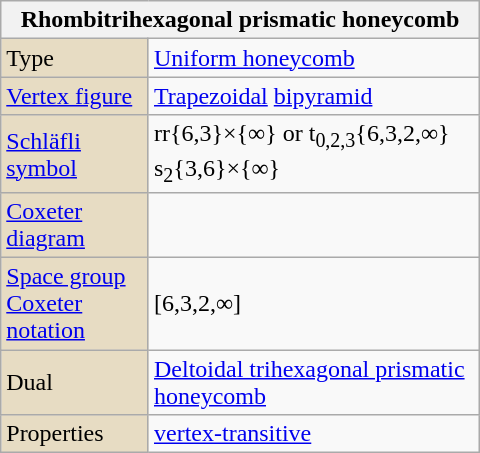<table class="wikitable" align="right" style="margin-left:10px" width="320">
<tr>
<th bgcolor=#e7dcc3 colspan=2>Rhombitrihexagonal prismatic honeycomb</th>
</tr>
<tr>
<td bgcolor=#e7dcc3>Type</td>
<td><a href='#'>Uniform honeycomb</a></td>
</tr>
<tr>
<td bgcolor=#e7dcc3><a href='#'>Vertex figure</a></td>
<td><a href='#'>Trapezoidal</a> <a href='#'>bipyramid</a></td>
</tr>
<tr>
<td bgcolor=#e7dcc3><a href='#'>Schläfli symbol</a></td>
<td>rr{6,3}×{∞} or t<sub>0,2,3</sub>{6,3,2,∞}<br>s<sub>2</sub>{3,6}×{∞}</td>
</tr>
<tr>
<td bgcolor=#e7dcc3><a href='#'>Coxeter diagram</a></td>
<td><br></td>
</tr>
<tr>
<td bgcolor=#e7dcc3><a href='#'>Space group</a><br><a href='#'>Coxeter notation</a></td>
<td>[6,3,2,∞]</td>
</tr>
<tr>
<td bgcolor=#e7dcc3>Dual</td>
<td><a href='#'>Deltoidal trihexagonal prismatic honeycomb</a></td>
</tr>
<tr>
<td bgcolor=#e7dcc3>Properties</td>
<td><a href='#'>vertex-transitive</a></td>
</tr>
</table>
